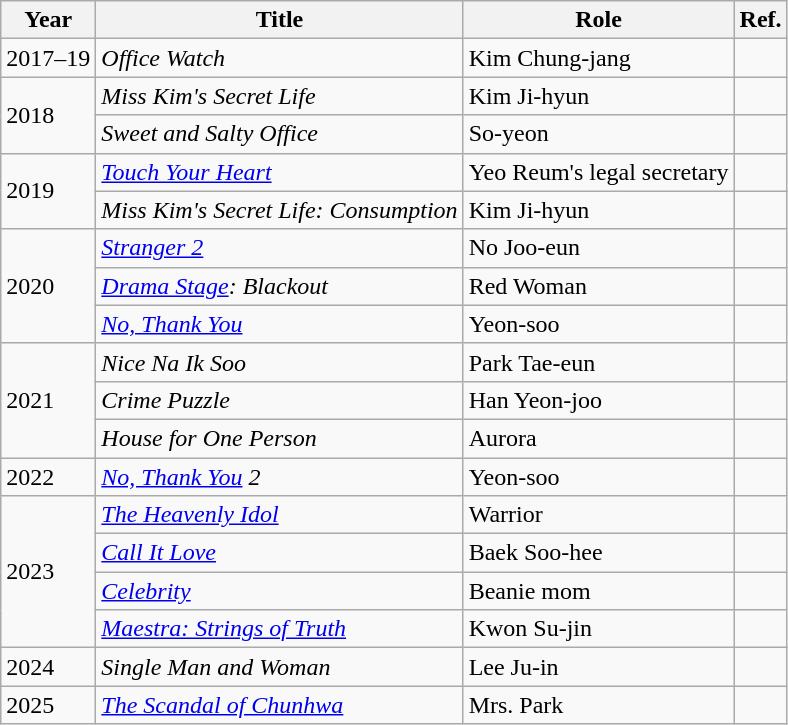<table class="wikitable">
<tr>
<th>Year</th>
<th>Title</th>
<th>Role</th>
<th>Ref.</th>
</tr>
<tr>
<td>2017–19</td>
<td><em>Office Watch</em></td>
<td>Kim Chung-jang</td>
<td></td>
</tr>
<tr>
<td rowspan=2>2018</td>
<td><em>Miss Kim's Secret Life</em></td>
<td>Kim Ji-hyun</td>
<td></td>
</tr>
<tr>
<td><em>Sweet and Salty Office</em></td>
<td>So-yeon</td>
<td></td>
</tr>
<tr>
<td rowspan=2>2019</td>
<td><em><a href='#'>Touch Your Heart</a></em></td>
<td>Yeo Reum's legal secretary</td>
<td></td>
</tr>
<tr>
<td><em>Miss Kim's Secret Life: Consumption</em></td>
<td>Kim Ji-hyun</td>
<td></td>
</tr>
<tr>
<td rowspan=3>2020</td>
<td><em><a href='#'>Stranger 2</a></em></td>
<td>No Joo-eun</td>
<td></td>
</tr>
<tr>
<td><em><a href='#'>Drama Stage</a>: Blackout</em></td>
<td>Red Woman</td>
<td></td>
</tr>
<tr>
<td><em><a href='#'>No, Thank You</a></em></td>
<td>Yeon-soo</td>
<td></td>
</tr>
<tr>
<td rowspan=3>2021</td>
<td><em>Nice Na Ik Soo</em></td>
<td>Park Tae-eun</td>
<td></td>
</tr>
<tr>
<td><em>Crime Puzzle</em></td>
<td>Han Yeon-joo</td>
<td></td>
</tr>
<tr>
<td><em>House for One Person</em></td>
<td>Aurora</td>
<td></td>
</tr>
<tr>
<td>2022</td>
<td><em><a href='#'>No, Thank You</a> 2</em></td>
<td>Yeon-soo</td>
<td></td>
</tr>
<tr>
<td rowspan=4>2023</td>
<td><em><a href='#'>The Heavenly Idol</a></em></td>
<td>Warrior</td>
<td></td>
</tr>
<tr>
<td><em><a href='#'>Call It Love</a></em></td>
<td>Baek Soo-hee</td>
<td></td>
</tr>
<tr>
<td><em><a href='#'>Celebrity</a></em></td>
<td>Beanie mom</td>
<td></td>
</tr>
<tr>
<td><em><a href='#'>Maestra: Strings of Truth</a></em></td>
<td>Kwon Su-jin</td>
<td></td>
</tr>
<tr>
<td>2024</td>
<td><em>Single Man and Woman</em></td>
<td>Lee Ju-in</td>
<td></td>
</tr>
<tr>
<td>2025</td>
<td><em><a href='#'>The Scandal of Chunhwa</a></em></td>
<td>Mrs. Park</td>
<td></td>
</tr>
</table>
